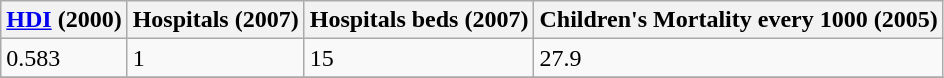<table class="wikitable" border="1">
<tr>
<th><a href='#'>HDI</a> (2000)</th>
<th>Hospitals (2007)</th>
<th>Hospitals beds (2007)</th>
<th>Children's Mortality every 1000 (2005)</th>
</tr>
<tr>
<td>0.583</td>
<td>1</td>
<td>15</td>
<td>27.9</td>
</tr>
<tr>
</tr>
</table>
